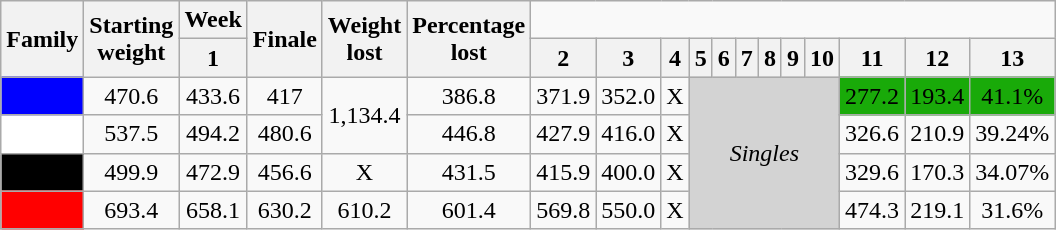<table class="wikitable" style="text-align:center">
<tr>
<th rowspan=2>Family</th>
<th rowspan=2>Starting<br>weight</th>
<th 3>Week</th>
<th rowspan=2>Finale</th>
<th rowspan=2>Weight<br>lost</th>
<th rowspan=2>Percentage<br>lost</th>
</tr>
<tr>
<th>1</th>
<th>2</th>
<th>3</th>
<th>4</th>
<th>5</th>
<th>6</th>
<th>7</th>
<th>8</th>
<th>9</th>
<th>10</th>
<th>11</th>
<th>12</th>
<th>13</th>
</tr>
<tr>
<td style="background:blue;color:white;"></td>
<td>470.6</td>
<td>433.6</td>
<td>417</td>
<td rowspan=2>1,134.4</td>
<td>386.8</td>
<td>371.9</td>
<td>352.0</td>
<td>X</td>
<td style="background:lightgrey;" colspan=6 rowspan=4><em>Singles</em></td>
<td style="background:#19AA09;">277.2</td>
<td style="background:#19AA09;">193.4</td>
<td style="background:#19AA09;">41.1%</td>
</tr>
<tr>
<td style="background:white;"></td>
<td>537.5</td>
<td>494.2</td>
<td>480.6</td>
<td>446.8</td>
<td>427.9</td>
<td>416.0</td>
<td>X</td>
<td>326.6</td>
<td>210.9</td>
<td>39.24%</td>
</tr>
<tr>
<td style="background:black;color:white;"></td>
<td>499.9</td>
<td>472.9</td>
<td>456.6</td>
<td>X</td>
<td>431.5</td>
<td>415.9</td>
<td>400.0</td>
<td>X</td>
<td>329.6</td>
<td>170.3</td>
<td>34.07%</td>
</tr>
<tr>
<td style="background:red;color:white;"></td>
<td>693.4</td>
<td>658.1</td>
<td>630.2</td>
<td>610.2</td>
<td>601.4</td>
<td>569.8</td>
<td>550.0</td>
<td>X</td>
<td>474.3</td>
<td>219.1</td>
<td>31.6%</td>
</tr>
</table>
